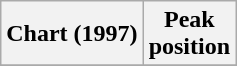<table class="wikitable plainrowheaders sortable" style="text-align:center;">
<tr>
<th scope="col">Chart (1997)</th>
<th scope="col">Peak<br>position</th>
</tr>
<tr>
</tr>
</table>
